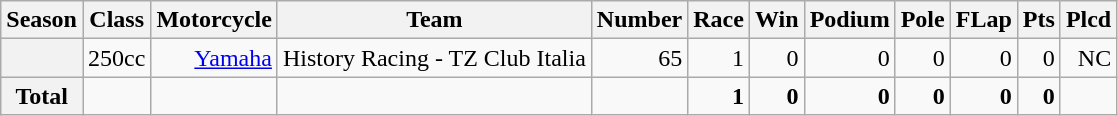<table class="wikitable">
<tr>
<th>Season</th>
<th>Class</th>
<th>Motorcycle</th>
<th>Team</th>
<th>Number</th>
<th>Race</th>
<th>Win</th>
<th>Podium</th>
<th>Pole</th>
<th>FLap</th>
<th>Pts</th>
<th>Plcd</th>
</tr>
<tr align="right">
<th></th>
<td>250cc</td>
<td><a href='#'>Yamaha</a></td>
<td>History Racing - TZ Club Italia</td>
<td>65</td>
<td>1</td>
<td>0</td>
<td>0</td>
<td>0</td>
<td>0</td>
<td>0</td>
<td>NC</td>
</tr>
<tr align="right">
<th>Total</th>
<td></td>
<td></td>
<td></td>
<td></td>
<td><strong>1</strong></td>
<td><strong>0</strong></td>
<td><strong>0</strong></td>
<td><strong>0</strong></td>
<td><strong>0</strong></td>
<td><strong>0</strong></td>
<td></td>
</tr>
</table>
